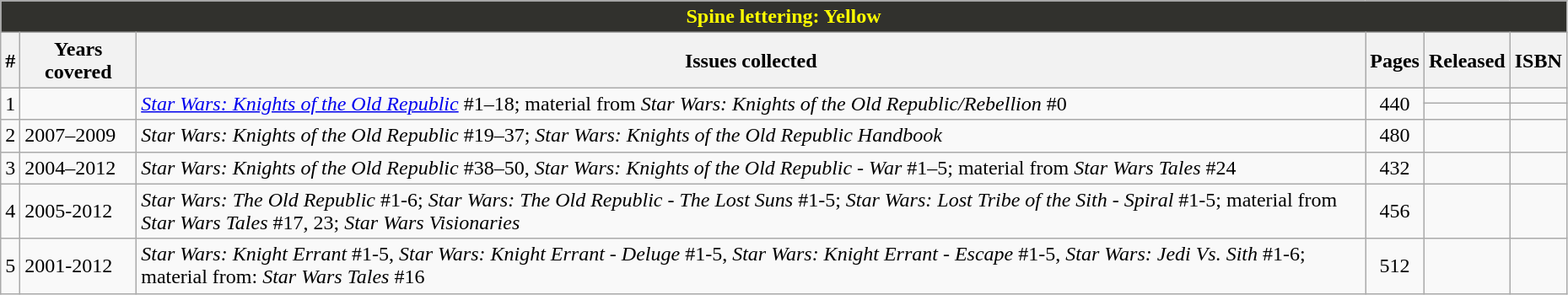<table class="wikitable sortable" width=98%>
<tr>
<th colspan=6 style="background-color: #31312D; color: yellow;">Spine lettering: Yellow</th>
</tr>
<tr>
<th class="unsortable">#</th>
<th>Years covered</th>
<th class="unsortable">Issues collected</th>
<th class="unsortable">Pages</th>
<th>Released</th>
<th class="unsortable">ISBN</th>
</tr>
<tr>
<td rowspan=2>1</td>
<td rowspan=2></td>
<td rowspan=2><em><a href='#'>Star Wars: Knights of the Old Republic</a></em> #1–18; material from <em>Star Wars: Knights of the Old Republic/Rebellion</em> #0</td>
<td style="text-align: center;" rowspan=2>440</td>
<td></td>
<td></td>
</tr>
<tr>
<td></td>
<td></td>
</tr>
<tr>
<td>2</td>
<td>2007–2009</td>
<td><em>Star Wars: Knights of the Old Republic</em> #19–37; <em>Star Wars: Knights of the Old Republic Handbook</em></td>
<td style="text-align: center;">480</td>
<td></td>
<td></td>
</tr>
<tr>
<td>3</td>
<td>2004–2012</td>
<td><em>Star Wars: Knights of the Old Republic</em> #38–50, <em>Star Wars: Knights of the Old Republic - War</em> #1–5; material from <em>Star Wars Tales</em> #24</td>
<td style="text-align: center;">432</td>
<td></td>
<td></td>
</tr>
<tr>
<td>4</td>
<td>2005-2012</td>
<td><em>Star Wars: The Old Republic</em> #1-6; <em>Star Wars: The Old Republic - The Lost Suns</em> #1-5; <em>Star Wars: Lost Tribe of the Sith - Spiral</em> #1-5; material from <em>Star Wars Tales</em> #17, 23; <em>Star Wars Visionaries</em></td>
<td style="text-align: center;">456</td>
<td></td>
<td></td>
</tr>
<tr>
<td>5</td>
<td>2001-2012</td>
<td><em>Star Wars: Knight Errant</em> #1-5, <em>Star Wars: Knight Errant - Deluge</em> #1-5, <em>Star Wars: Knight Errant - Escape</em> #1-5, <em>Star Wars: Jedi Vs. Sith</em> #1-6; material from: <em>Star Wars Tales</em> #16</td>
<td style="text-align: center;">512</td>
<td></td>
<td></td>
</tr>
</table>
